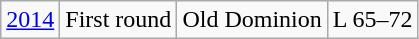<table class="wikitable">
<tr align="center">
<td><a href='#'>2014</a></td>
<td>First round</td>
<td>Old Dominion</td>
<td>L 65–72</td>
</tr>
</table>
